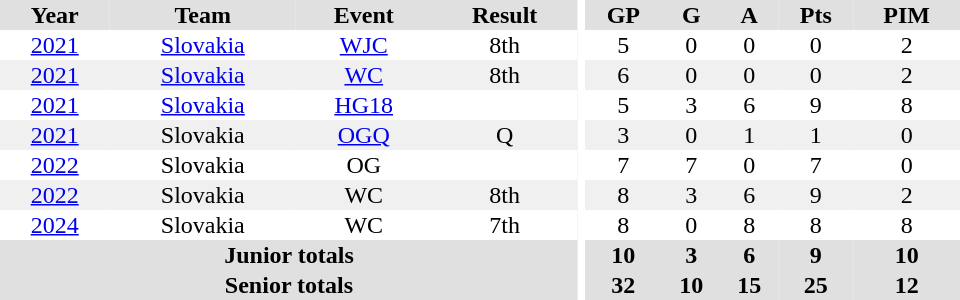<table border="0" cellpadding="1" cellspacing="0" ID="Table3" style="text-align:center; width:40em;">
<tr bgcolor="#e0e0e0">
<th>Year</th>
<th>Team</th>
<th>Event</th>
<th>Result</th>
<th rowspan="100" bgcolor="#fff"></th>
<th>GP</th>
<th>G</th>
<th>A</th>
<th>Pts</th>
<th>PIM</th>
</tr>
<tr>
<td><a href='#'>2021</a></td>
<td><a href='#'>Slovakia</a></td>
<td><a href='#'>WJC</a></td>
<td>8th</td>
<td>5</td>
<td>0</td>
<td>0</td>
<td>0</td>
<td>2</td>
</tr>
<tr bgcolor="#f0f0f0">
<td><a href='#'>2021</a></td>
<td><a href='#'>Slovakia</a></td>
<td><a href='#'>WC</a></td>
<td>8th</td>
<td>6</td>
<td>0</td>
<td>0</td>
<td>0</td>
<td>2</td>
</tr>
<tr>
<td><a href='#'>2021</a></td>
<td><a href='#'>Slovakia</a></td>
<td><a href='#'>HG18</a></td>
<td></td>
<td>5</td>
<td>3</td>
<td>6</td>
<td>9</td>
<td>8</td>
</tr>
<tr bgcolor="#f0f0f0">
<td><a href='#'>2021</a></td>
<td>Slovakia</td>
<td><a href='#'>OGQ</a></td>
<td>Q</td>
<td>3</td>
<td>0</td>
<td>1</td>
<td>1</td>
<td>0</td>
</tr>
<tr>
<td><a href='#'>2022</a></td>
<td>Slovakia</td>
<td>OG</td>
<td></td>
<td>7</td>
<td>7</td>
<td>0</td>
<td>7</td>
<td>0</td>
</tr>
<tr bgcolor="#f0f0f0">
<td><a href='#'>2022</a></td>
<td>Slovakia</td>
<td>WC</td>
<td>8th</td>
<td>8</td>
<td>3</td>
<td>6</td>
<td>9</td>
<td>2</td>
</tr>
<tr>
<td><a href='#'>2024</a></td>
<td>Slovakia</td>
<td>WC</td>
<td>7th</td>
<td>8</td>
<td>0</td>
<td>8</td>
<td>8</td>
<td>8</td>
</tr>
<tr bgcolor="#e0e0e0">
<th colspan="4">Junior totals</th>
<th>10</th>
<th>3</th>
<th>6</th>
<th>9</th>
<th>10</th>
</tr>
<tr bgcolor="#e0e0e0">
<th colspan="4">Senior totals</th>
<th>32</th>
<th>10</th>
<th>15</th>
<th>25</th>
<th>12</th>
</tr>
</table>
